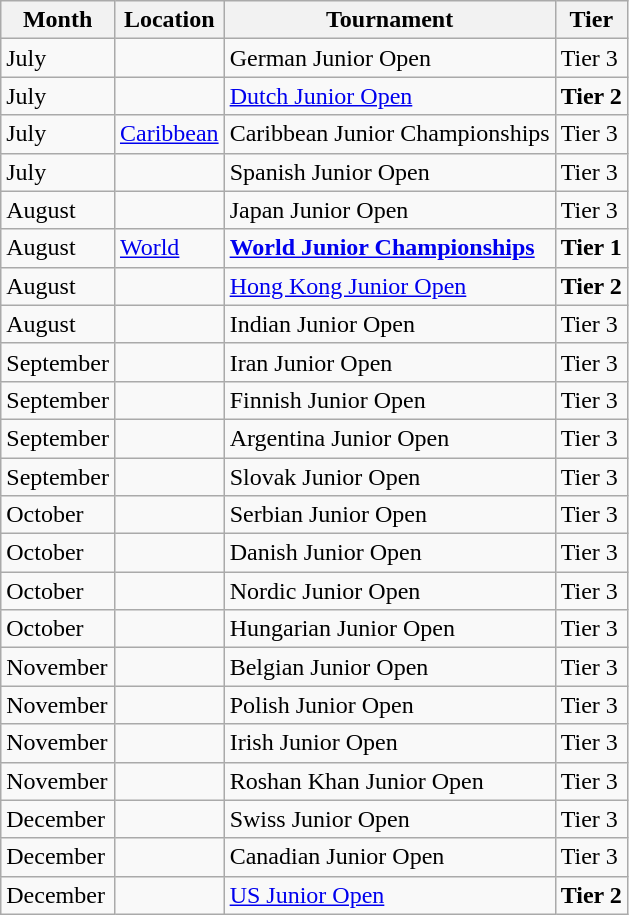<table class="wikitable">
<tr>
<th>Month</th>
<th>Location</th>
<th>Tournament</th>
<th>Tier</th>
</tr>
<tr>
<td>July</td>
<td></td>
<td>German Junior Open</td>
<td>Tier 3</td>
</tr>
<tr>
<td>July</td>
<td></td>
<td><a href='#'>Dutch Junior Open</a></td>
<td><strong>Tier 2</strong></td>
</tr>
<tr>
<td>July</td>
<td> <a href='#'>Caribbean</a></td>
<td>Caribbean Junior Championships</td>
<td>Tier 3</td>
</tr>
<tr>
<td>July</td>
<td></td>
<td>Spanish Junior Open</td>
<td>Tier 3</td>
</tr>
<tr>
<td>August</td>
<td></td>
<td>Japan Junior Open</td>
<td>Tier 3</td>
</tr>
<tr>
<td>August</td>
<td> <a href='#'>World</a></td>
<td><strong><a href='#'>World Junior Championships</a></strong></td>
<td><strong>Tier 1</strong></td>
</tr>
<tr>
<td>August</td>
<td></td>
<td><a href='#'>Hong Kong Junior Open</a></td>
<td><strong>Tier 2</strong></td>
</tr>
<tr>
<td>August</td>
<td></td>
<td>Indian Junior Open</td>
<td>Tier 3</td>
</tr>
<tr>
<td>September</td>
<td></td>
<td>Iran Junior Open</td>
<td>Tier 3</td>
</tr>
<tr>
<td>September</td>
<td></td>
<td>Finnish Junior Open</td>
<td>Tier 3</td>
</tr>
<tr>
<td>September</td>
<td></td>
<td>Argentina Junior Open</td>
<td>Tier 3</td>
</tr>
<tr>
<td>September</td>
<td></td>
<td>Slovak Junior Open</td>
<td>Tier 3</td>
</tr>
<tr>
<td>October</td>
<td></td>
<td>Serbian Junior Open</td>
<td>Tier 3</td>
</tr>
<tr>
<td>October</td>
<td></td>
<td>Danish Junior Open</td>
<td>Tier 3</td>
</tr>
<tr>
<td>October</td>
<td></td>
<td>Nordic Junior Open</td>
<td>Tier 3</td>
</tr>
<tr>
<td>October</td>
<td></td>
<td>Hungarian Junior Open</td>
<td>Tier 3</td>
</tr>
<tr>
<td>November</td>
<td></td>
<td>Belgian Junior Open</td>
<td>Tier 3</td>
</tr>
<tr>
<td>November</td>
<td></td>
<td>Polish Junior Open</td>
<td>Tier 3</td>
</tr>
<tr>
<td>November</td>
<td></td>
<td>Irish Junior Open</td>
<td>Tier 3</td>
</tr>
<tr>
<td>November</td>
<td></td>
<td>Roshan Khan Junior Open</td>
<td>Tier 3</td>
</tr>
<tr>
<td>December</td>
<td></td>
<td>Swiss Junior Open</td>
<td>Tier 3</td>
</tr>
<tr>
<td>December</td>
<td></td>
<td>Canadian Junior Open</td>
<td>Tier 3</td>
</tr>
<tr>
<td>December</td>
<td></td>
<td><a href='#'>US Junior Open</a></td>
<td><strong>Tier 2</strong></td>
</tr>
</table>
